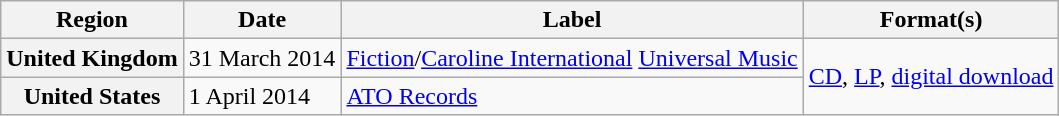<table class="wikitable plainrowheaders">
<tr>
<th scope="col">Region</th>
<th scope="col">Date</th>
<th scope="col">Label</th>
<th scope="col">Format(s)</th>
</tr>
<tr>
<th scope="row">United Kingdom</th>
<td>31 March 2014</td>
<td><a href='#'>Fiction</a>/<a href='#'>Caroline International</a> <a href='#'>Universal Music</a></td>
<td rowspan="2"><a href='#'>CD</a>, <a href='#'>LP</a>, <a href='#'>digital download</a></td>
</tr>
<tr>
<th scope="row">United States</th>
<td>1 April 2014</td>
<td><a href='#'>ATO Records</a></td>
</tr>
</table>
